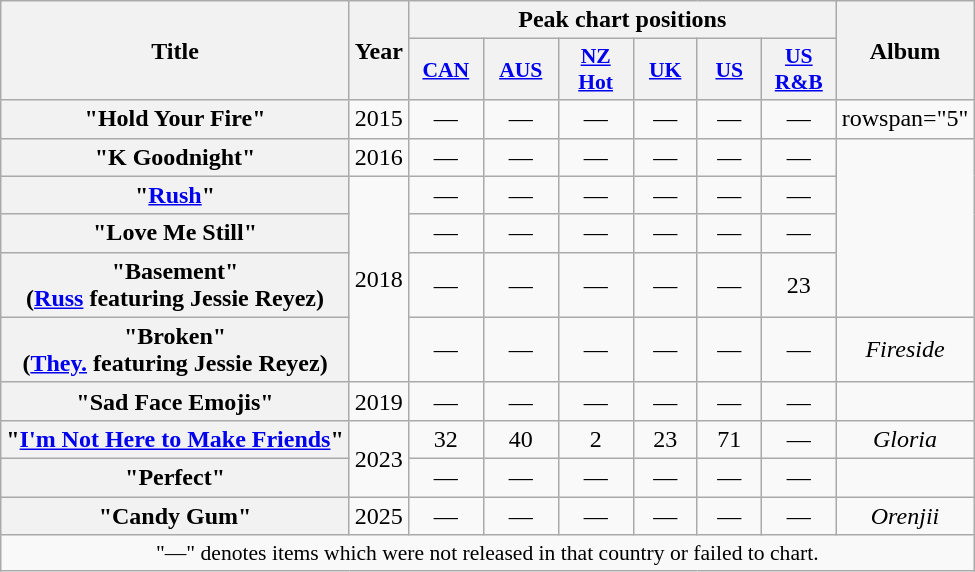<table class="wikitable plainrowheaders" style="text-align:center;">
<tr>
<th scope="col" rowspan="2">Title</th>
<th scope="col" rowspan="2">Year</th>
<th scope="col" colspan="6">Peak chart positions</th>
<th scope="col" rowspan="2">Album</th>
</tr>
<tr>
<th scope="col" style="width:3em;font-size:90%;"><a href='#'>CAN</a><br></th>
<th scope="col" style="width:3em;font-size:90%;"><a href='#'>AUS</a><br></th>
<th scope="col" style="width:3em;font-size:90%;"><a href='#'>NZ<br>Hot</a><br></th>
<th scope="col" style="width:2.5em;font-size:90%;"><a href='#'>UK</a><br></th>
<th scope="col" style="width:2.5em;font-size:90%;"><a href='#'>US</a><br></th>
<th scope="col" style="width:3em;font-size:90%;"><a href='#'>US<br>R&B</a><br></th>
</tr>
<tr>
<th scope="row">"Hold Your Fire"<br></th>
<td>2015</td>
<td>—</td>
<td>—</td>
<td>—</td>
<td>—</td>
<td>—</td>
<td>—</td>
<td>rowspan="5" </td>
</tr>
<tr>
<th scope="row">"K Goodnight"<br></th>
<td>2016</td>
<td>—</td>
<td>—</td>
<td>—</td>
<td>—</td>
<td>—</td>
<td>—</td>
</tr>
<tr>
<th scope="row">"<a href='#'>Rush</a>"<br></th>
<td rowspan="4">2018</td>
<td>—</td>
<td>—</td>
<td>—</td>
<td>—</td>
<td>—</td>
<td>—</td>
</tr>
<tr>
<th scope="row">"Love Me Still"<br></th>
<td>—</td>
<td>—</td>
<td>—</td>
<td>—</td>
<td>—</td>
<td>—</td>
</tr>
<tr>
<th scope="row">"Basement"<br><span>(<a href='#'>Russ</a> featuring Jessie Reyez)</span></th>
<td>—</td>
<td>—</td>
<td>—</td>
<td>—</td>
<td>—</td>
<td>23</td>
</tr>
<tr>
<th scope="row">"Broken"<br><span>(<a href='#'>They.</a> featuring Jessie Reyez)</span></th>
<td>—</td>
<td>—</td>
<td>—</td>
<td>—</td>
<td>—</td>
<td>—</td>
<td><em>Fireside</em></td>
</tr>
<tr>
<th scope="row">"Sad Face Emojis"<br></th>
<td>2019</td>
<td>—</td>
<td>—</td>
<td>—</td>
<td>—</td>
<td>—</td>
<td>—</td>
<td></td>
</tr>
<tr>
<th scope="row">"<a href='#'>I'm Not Here to Make Friends</a>"<br></th>
<td rowspan="2">2023</td>
<td>32</td>
<td>40</td>
<td>2</td>
<td>23</td>
<td>71</td>
<td>—</td>
<td><em>Gloria</em></td>
</tr>
<tr>
<th scope="row">"Perfect"<br></th>
<td>—</td>
<td>—</td>
<td>—</td>
<td>—</td>
<td>—</td>
<td>—</td>
<td></td>
</tr>
<tr>
<th scope="row">"Candy Gum"<br></th>
<td>2025</td>
<td>—</td>
<td>—</td>
<td>—</td>
<td>—</td>
<td>—</td>
<td>—</td>
<td><em>Orenjii</em></td>
</tr>
<tr>
<td colspan="15" style="font-size:90%;">"—" denotes items which were not released in that country or failed to chart.</td>
</tr>
</table>
